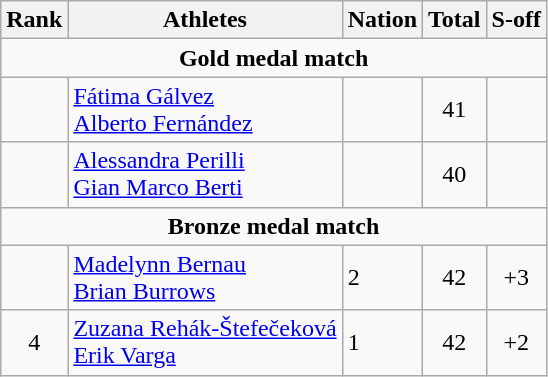<table class="wikitable" style="text-align:center">
<tr>
<th>Rank</th>
<th>Athletes</th>
<th>Nation</th>
<th>Total</th>
<th>S-off</th>
</tr>
<tr>
<td colspan=5><strong>Gold medal match</strong></td>
</tr>
<tr>
<td></td>
<td align=left><a href='#'>Fátima Gálvez</a><br><a href='#'>Alberto Fernández</a></td>
<td align=left></td>
<td>41</td>
<td></td>
</tr>
<tr>
<td></td>
<td align=left><a href='#'>Alessandra Perilli</a><br><a href='#'>Gian Marco Berti</a></td>
<td align=left></td>
<td>40</td>
<td></td>
</tr>
<tr>
<td colspan=5><strong>Bronze medal match</strong></td>
</tr>
<tr>
<td></td>
<td align=left><a href='#'>Madelynn Bernau</a><br><a href='#'>Brian Burrows</a></td>
<td align=left> 2</td>
<td>42</td>
<td>+3</td>
</tr>
<tr>
<td>4</td>
<td align=left><a href='#'>Zuzana Rehák-Štefečeková</a><br><a href='#'>Erik Varga</a></td>
<td align=left> 1</td>
<td>42</td>
<td>+2</td>
</tr>
</table>
